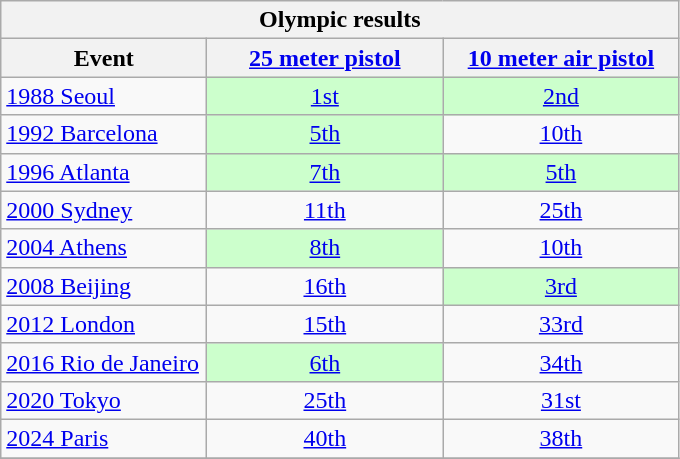<table class="wikitable" style="text-align: center">
<tr>
<th colspan=5>Olympic results</th>
</tr>
<tr>
<th width="130">Event</th>
<th width="150"><a href='#'>25 meter pistol</a></th>
<th width="150"><a href='#'>10 meter air pistol</a></th>
</tr>
<tr>
<td align=left><a href='#'>1988 Seoul</a></td>
<td style="background: #ccffcc"> <a href='#'>1st</a> </td>
<td style="background: #ccffcc"> <a href='#'>2nd</a> </td>
</tr>
<tr>
<td align=left><a href='#'>1992 Barcelona</a></td>
<td style="background: #ccffcc"><a href='#'>5th</a> </td>
<td><a href='#'>10th</a> </td>
</tr>
<tr>
<td align=left><a href='#'>1996 Atlanta</a></td>
<td style="background: #ccffcc"><a href='#'>7th</a> </td>
<td style="background: #ccffcc"><a href='#'>5th</a> </td>
</tr>
<tr>
<td align=left><a href='#'>2000 Sydney</a></td>
<td><a href='#'>11th</a> </td>
<td><a href='#'>25th</a> </td>
</tr>
<tr>
<td align=left><a href='#'>2004 Athens</a></td>
<td style="background: #ccffcc"><a href='#'>8th</a> </td>
<td><a href='#'>10th</a> </td>
</tr>
<tr>
<td align=left><a href='#'>2008 Beijing</a></td>
<td><a href='#'>16th</a> </td>
<td style="background: #ccffcc"> <a href='#'>3rd</a> </td>
</tr>
<tr>
<td align=left><a href='#'>2012 London</a></td>
<td><a href='#'>15th</a> </td>
<td><a href='#'>33rd</a> </td>
</tr>
<tr>
<td align=left><a href='#'>2016 Rio de Janeiro</a></td>
<td style="background: #ccffcc"><a href='#'>6th</a> </td>
<td><a href='#'>34th</a> </td>
</tr>
<tr>
<td align=left><a href='#'>2020 Tokyo</a></td>
<td><a href='#'>25th</a> </td>
<td><a href='#'>31st</a> </td>
</tr>
<tr>
<td align=left><a href='#'>2024 Paris</a></td>
<td><a href='#'>40th</a> </td>
<td><a href='#'>38th</a> </td>
</tr>
<tr>
</tr>
</table>
